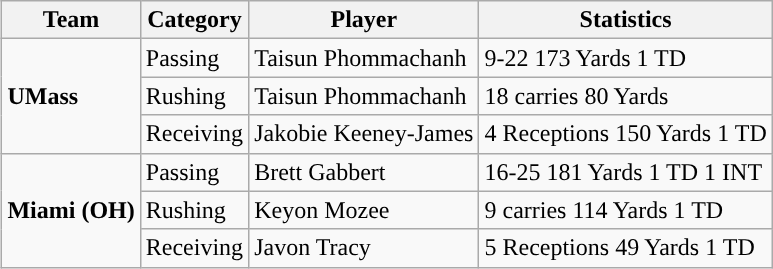<table class="wikitable" style="float: right;">
<tr>
<th>Team</th>
<th>Category</th>
<th>Player</th>
<th>Statistics</th>
</tr>
<tr>
<td rowspan=3><strong>UMass</strong></td>
<td>Passing</td>
<td>Taisun Phommachanh</td>
<td>9-22 173 Yards 1 TD</td>
</tr>
<tr>
<td>Rushing</td>
<td>Taisun Phommachanh</td>
<td>18 carries 80 Yards</td>
</tr>
<tr>
<td>Receiving</td>
<td>Jakobie Keeney-James</td>
<td>4 Receptions 150 Yards 1 TD</td>
</tr>
<tr>
<td rowspan=3><strong>Miami (OH)</strong></td>
<td>Passing</td>
<td>Brett Gabbert</td>
<td>16-25 181 Yards 1 TD 1 INT</td>
</tr>
<tr>
<td>Rushing</td>
<td>Keyon Mozee</td>
<td>9 carries 114 Yards 1 TD</td>
</tr>
<tr>
<td>Receiving</td>
<td>Javon Tracy</td>
<td>5 Receptions 49 Yards 1 TD</td>
</tr>
</table>
